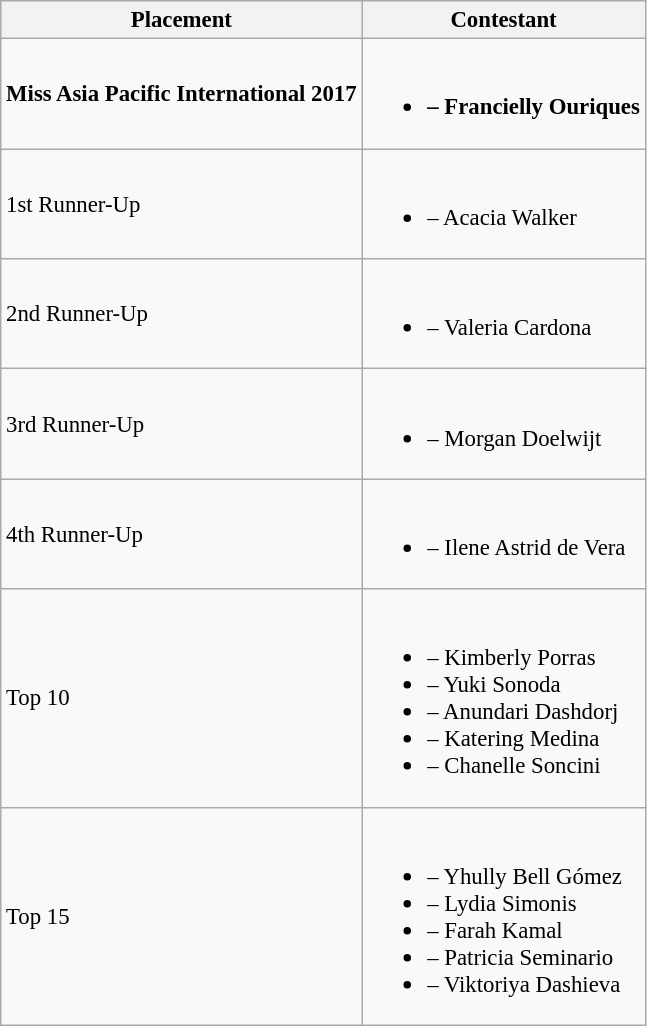<table class="wikitable sortable" style="font-size: 95%;">
<tr>
<th>Placement</th>
<th>Contestant</th>
</tr>
<tr>
<td><strong>Miss Asia Pacific International 2017</strong></td>
<td><br><ul><li><strong> – Francielly Ouriques</strong></li></ul></td>
</tr>
<tr>
<td>1st Runner-Up</td>
<td><br><ul><li> – Acacia Walker</li></ul></td>
</tr>
<tr>
<td>2nd Runner-Up</td>
<td><br><ul><li> – Valeria Cardona</li></ul></td>
</tr>
<tr>
<td>3rd Runner-Up</td>
<td><br><ul><li> – Morgan Doelwijt</li></ul></td>
</tr>
<tr>
<td>4th Runner-Up</td>
<td><br><ul><li> – Ilene Astrid de Vera</li></ul></td>
</tr>
<tr>
<td>Top 10</td>
<td><br><ul><li> – Kimberly Porras</li><li> – Yuki Sonoda</li><li> – Anundari Dashdorj</li><li> – Katering Medina</li><li> – Chanelle Soncini</li></ul></td>
</tr>
<tr>
<td>Top 15</td>
<td><br><ul><li> – Yhully Bell Gómez</li><li> – Lydia Simonis</li><li> – Farah Kamal</li><li> – Patricia Seminario</li><li> – Viktoriya Dashieva</li></ul></td>
</tr>
</table>
